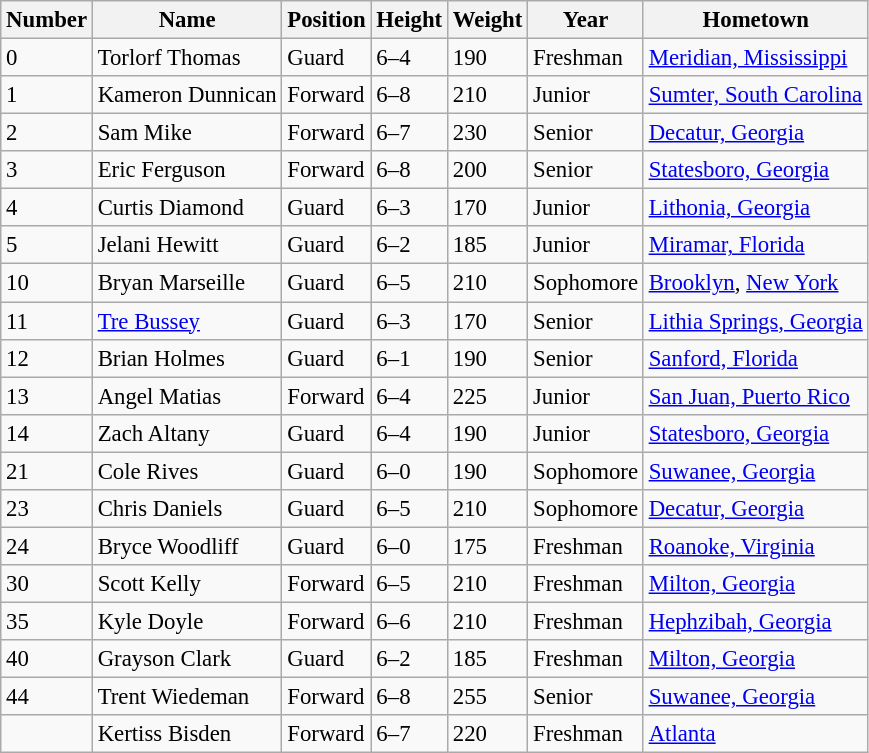<table class="wikitable sortable" style="font-size: 95%;">
<tr>
<th>Number</th>
<th>Name</th>
<th>Position</th>
<th>Height</th>
<th>Weight</th>
<th>Year</th>
<th>Hometown</th>
</tr>
<tr>
<td>0</td>
<td>Torlorf Thomas</td>
<td>Guard</td>
<td>6–4</td>
<td>190</td>
<td>Freshman</td>
<td><a href='#'>Meridian, Mississippi</a></td>
</tr>
<tr>
<td>1</td>
<td>Kameron Dunnican</td>
<td>Forward</td>
<td>6–8</td>
<td>210</td>
<td>Junior</td>
<td><a href='#'>Sumter, South Carolina</a></td>
</tr>
<tr>
<td>2</td>
<td>Sam Mike</td>
<td>Forward</td>
<td>6–7</td>
<td>230</td>
<td>Senior</td>
<td><a href='#'>Decatur, Georgia</a></td>
</tr>
<tr>
<td>3</td>
<td>Eric Ferguson</td>
<td>Forward</td>
<td>6–8</td>
<td>200</td>
<td>Senior</td>
<td><a href='#'>Statesboro, Georgia</a></td>
</tr>
<tr>
<td>4</td>
<td>Curtis Diamond</td>
<td>Guard</td>
<td>6–3</td>
<td>170</td>
<td>Junior</td>
<td><a href='#'>Lithonia, Georgia</a></td>
</tr>
<tr>
<td>5</td>
<td>Jelani Hewitt</td>
<td>Guard</td>
<td>6–2</td>
<td>185</td>
<td>Junior</td>
<td><a href='#'>Miramar, Florida</a></td>
</tr>
<tr>
<td>10</td>
<td>Bryan Marseille</td>
<td>Guard</td>
<td>6–5</td>
<td>210</td>
<td>Sophomore</td>
<td><a href='#'>Brooklyn</a>, <a href='#'>New York</a></td>
</tr>
<tr>
<td>11</td>
<td><a href='#'>Tre Bussey</a></td>
<td>Guard</td>
<td>6–3</td>
<td>170</td>
<td>Senior</td>
<td><a href='#'>Lithia Springs, Georgia</a></td>
</tr>
<tr>
<td>12</td>
<td>Brian Holmes</td>
<td>Guard</td>
<td>6–1</td>
<td>190</td>
<td>Senior</td>
<td><a href='#'>Sanford, Florida</a></td>
</tr>
<tr>
<td>13</td>
<td>Angel Matias</td>
<td>Forward</td>
<td>6–4</td>
<td>225</td>
<td>Junior</td>
<td><a href='#'>San Juan, Puerto Rico</a></td>
</tr>
<tr>
<td>14</td>
<td>Zach Altany</td>
<td>Guard</td>
<td>6–4</td>
<td>190</td>
<td>Junior</td>
<td><a href='#'>Statesboro, Georgia</a></td>
</tr>
<tr>
<td>21</td>
<td>Cole Rives</td>
<td>Guard</td>
<td>6–0</td>
<td>190</td>
<td>Sophomore</td>
<td><a href='#'>Suwanee, Georgia</a></td>
</tr>
<tr>
<td>23</td>
<td>Chris Daniels</td>
<td>Guard</td>
<td>6–5</td>
<td>210</td>
<td>Sophomore</td>
<td><a href='#'>Decatur, Georgia</a></td>
</tr>
<tr>
<td>24</td>
<td>Bryce Woodliff</td>
<td>Guard</td>
<td>6–0</td>
<td>175</td>
<td>Freshman</td>
<td><a href='#'>Roanoke, Virginia</a></td>
</tr>
<tr>
<td>30</td>
<td>Scott Kelly</td>
<td>Forward</td>
<td>6–5</td>
<td>210</td>
<td>Freshman</td>
<td><a href='#'>Milton, Georgia</a></td>
</tr>
<tr>
<td>35</td>
<td>Kyle Doyle</td>
<td>Forward</td>
<td>6–6</td>
<td>210</td>
<td>Freshman</td>
<td><a href='#'>Hephzibah, Georgia</a></td>
</tr>
<tr>
<td>40</td>
<td>Grayson Clark</td>
<td>Guard</td>
<td>6–2</td>
<td>185</td>
<td>Freshman</td>
<td><a href='#'>Milton, Georgia</a></td>
</tr>
<tr>
<td>44</td>
<td>Trent Wiedeman</td>
<td>Forward</td>
<td>6–8</td>
<td>255</td>
<td>Senior</td>
<td><a href='#'>Suwanee, Georgia</a></td>
</tr>
<tr>
<td></td>
<td>Kertiss Bisden</td>
<td>Forward</td>
<td>6–7</td>
<td>220</td>
<td>Freshman</td>
<td><a href='#'>Atlanta</a></td>
</tr>
</table>
